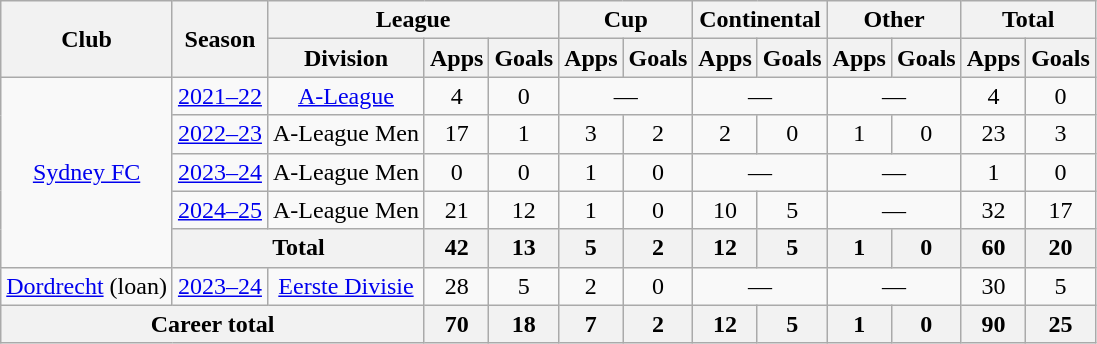<table class="wikitable" style="text-align:center">
<tr>
<th rowspan="2">Club</th>
<th rowspan="2">Season</th>
<th colspan="3">League</th>
<th colspan="2">Cup</th>
<th colspan="2">Continental</th>
<th colspan="2">Other</th>
<th colspan="2">Total</th>
</tr>
<tr>
<th>Division</th>
<th>Apps</th>
<th>Goals</th>
<th>Apps</th>
<th>Goals</th>
<th>Apps</th>
<th>Goals</th>
<th>Apps</th>
<th>Goals</th>
<th>Apps</th>
<th>Goals</th>
</tr>
<tr>
<td rowspan="5"><a href='#'>Sydney FC</a></td>
<td><a href='#'>2021–22</a></td>
<td><a href='#'>A-League</a></td>
<td>4</td>
<td>0</td>
<td colspan="2">—</td>
<td colspan="2">—</td>
<td colspan="2">—</td>
<td>4</td>
<td>0</td>
</tr>
<tr>
<td><a href='#'>2022–23</a></td>
<td>A-League Men</td>
<td>17</td>
<td>1</td>
<td>3</td>
<td>2</td>
<td>2</td>
<td>0</td>
<td>1</td>
<td>0</td>
<td>23</td>
<td>3</td>
</tr>
<tr>
<td><a href='#'>2023–24</a></td>
<td>A-League Men</td>
<td>0</td>
<td>0</td>
<td>1</td>
<td>0</td>
<td colspan="2">—</td>
<td colspan="2">—</td>
<td>1</td>
<td>0</td>
</tr>
<tr>
<td><a href='#'>2024–25</a></td>
<td>A-League Men</td>
<td>21</td>
<td>12</td>
<td>1</td>
<td>0</td>
<td>10</td>
<td>5</td>
<td colspan="2">—</td>
<td>32</td>
<td>17</td>
</tr>
<tr>
<th colspan="2">Total</th>
<th>42</th>
<th>13</th>
<th>5</th>
<th>2</th>
<th>12</th>
<th>5</th>
<th>1</th>
<th>0</th>
<th>60</th>
<th>20</th>
</tr>
<tr>
<td><a href='#'>Dordrecht</a> (loan)</td>
<td><a href='#'>2023–24</a></td>
<td><a href='#'>Eerste Divisie</a></td>
<td>28</td>
<td>5</td>
<td>2</td>
<td>0</td>
<td colspan="2">—</td>
<td colspan="2">—</td>
<td>30</td>
<td>5</td>
</tr>
<tr>
<th colspan="3">Career total</th>
<th>70</th>
<th>18</th>
<th>7</th>
<th>2</th>
<th>12</th>
<th>5</th>
<th>1</th>
<th>0</th>
<th>90</th>
<th>25</th>
</tr>
</table>
